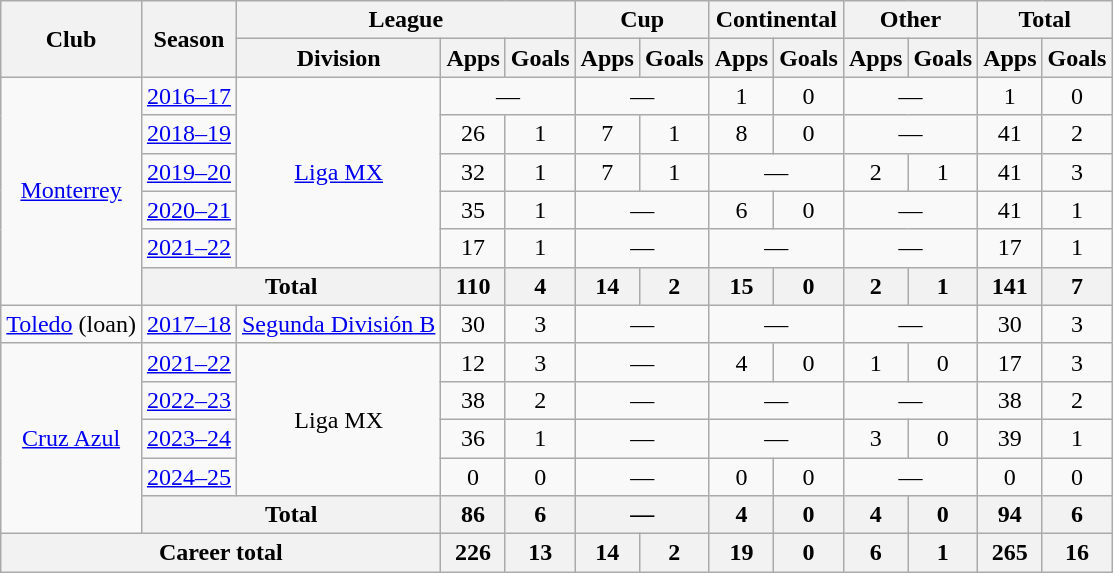<table class="wikitable" style="text-align:center">
<tr>
<th rowspan="2">Club</th>
<th rowspan="2">Season</th>
<th colspan="3">League</th>
<th colspan="2">Cup</th>
<th colspan="2">Continental</th>
<th colspan="2">Other</th>
<th colspan="2">Total</th>
</tr>
<tr>
<th>Division</th>
<th>Apps</th>
<th>Goals</th>
<th>Apps</th>
<th>Goals</th>
<th>Apps</th>
<th>Goals</th>
<th>Apps</th>
<th>Goals</th>
<th>Apps</th>
<th>Goals</th>
</tr>
<tr>
<td rowspan="6"><a href='#'>Monterrey</a></td>
<td><a href='#'>2016–17</a></td>
<td rowspan="5"><a href='#'>Liga MX</a></td>
<td colspan="2">—</td>
<td colspan="2">—</td>
<td>1</td>
<td>0</td>
<td colspan="2">—</td>
<td>1</td>
<td>0</td>
</tr>
<tr>
<td><a href='#'>2018–19</a></td>
<td>26</td>
<td>1</td>
<td>7</td>
<td>1</td>
<td>8</td>
<td>0</td>
<td colspan="2">—</td>
<td>41</td>
<td>2</td>
</tr>
<tr>
<td><a href='#'>2019–20</a></td>
<td>32</td>
<td>1</td>
<td>7</td>
<td>1</td>
<td colspan="2">—</td>
<td>2</td>
<td>1</td>
<td>41</td>
<td>3</td>
</tr>
<tr>
<td><a href='#'>2020–21</a></td>
<td>35</td>
<td>1</td>
<td colspan="2">—</td>
<td>6</td>
<td>0</td>
<td colspan="2">—</td>
<td>41</td>
<td>1</td>
</tr>
<tr>
<td><a href='#'>2021–22</a></td>
<td>17</td>
<td>1</td>
<td colspan="2">—</td>
<td colspan="2">—</td>
<td colspan="2">—</td>
<td>17</td>
<td>1</td>
</tr>
<tr>
<th colspan="2">Total</th>
<th>110</th>
<th>4</th>
<th>14</th>
<th>2</th>
<th>15</th>
<th>0</th>
<th>2</th>
<th>1</th>
<th>141</th>
<th>7</th>
</tr>
<tr>
<td><a href='#'>Toledo</a> (loan)</td>
<td><a href='#'>2017–18</a></td>
<td><a href='#'>Segunda División B</a></td>
<td>30</td>
<td>3</td>
<td colspan="2">—</td>
<td colspan="2">—</td>
<td colspan="2">—</td>
<td>30</td>
<td>3</td>
</tr>
<tr>
<td rowspan="5"><a href='#'>Cruz Azul</a></td>
<td><a href='#'>2021–22</a></td>
<td rowspan="4">Liga MX</td>
<td>12</td>
<td>3</td>
<td colspan="2">—</td>
<td>4</td>
<td>0</td>
<td>1</td>
<td>0</td>
<td>17</td>
<td>3</td>
</tr>
<tr>
<td><a href='#'>2022–23</a></td>
<td>38</td>
<td>2</td>
<td colspan="2">—</td>
<td colspan="2">—</td>
<td colspan="2">—</td>
<td>38</td>
<td>2</td>
</tr>
<tr>
<td><a href='#'>2023–24</a></td>
<td>36</td>
<td>1</td>
<td colspan="2">—</td>
<td colspan="2">—</td>
<td>3</td>
<td>0</td>
<td>39</td>
<td>1</td>
</tr>
<tr>
<td><a href='#'>2024–25</a></td>
<td>0</td>
<td>0</td>
<td colspan="2">—</td>
<td>0</td>
<td>0</td>
<td colspan="2">—</td>
<td>0</td>
<td>0</td>
</tr>
<tr>
<th colspan="2">Total</th>
<th>86</th>
<th>6</th>
<th colspan="2">—</th>
<th>4</th>
<th>0</th>
<th>4</th>
<th>0</th>
<th>94</th>
<th>6</th>
</tr>
<tr>
<th colspan="3">Career total</th>
<th>226</th>
<th>13</th>
<th>14</th>
<th>2</th>
<th>19</th>
<th>0</th>
<th>6</th>
<th>1</th>
<th>265</th>
<th>16</th>
</tr>
</table>
